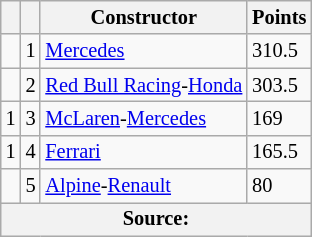<table class="wikitable" style="font-size: 85%;">
<tr>
<th scope="col"></th>
<th scope="col"></th>
<th scope="col">Constructor</th>
<th scope="col">Points</th>
</tr>
<tr>
<td align="left"></td>
<td align="center">1</td>
<td> <a href='#'>Mercedes</a></td>
<td align="left">310.5</td>
</tr>
<tr>
<td align="left"></td>
<td align="center">2</td>
<td> <a href='#'>Red Bull Racing</a>-<a href='#'>Honda</a></td>
<td align="left">303.5</td>
</tr>
<tr>
<td align="left"> 1</td>
<td align="center">3</td>
<td> <a href='#'>McLaren</a>-<a href='#'>Mercedes</a></td>
<td align="left">169</td>
</tr>
<tr>
<td align="left"> 1</td>
<td align="center">4</td>
<td> <a href='#'>Ferrari</a></td>
<td align="left">165.5</td>
</tr>
<tr>
<td align="left"></td>
<td align="center">5</td>
<td> <a href='#'>Alpine</a>-<a href='#'>Renault</a></td>
<td align="left">80</td>
</tr>
<tr>
<th colspan=4>Source:</th>
</tr>
</table>
